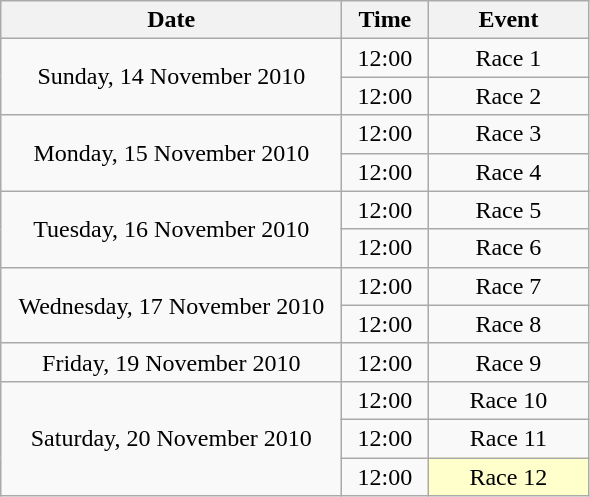<table class = "wikitable" style="text-align:center;">
<tr>
<th width=220>Date</th>
<th width=50>Time</th>
<th width=100>Event</th>
</tr>
<tr>
<td rowspan=2>Sunday, 14 November 2010</td>
<td>12:00</td>
<td>Race 1</td>
</tr>
<tr>
<td>12:00</td>
<td>Race 2</td>
</tr>
<tr>
<td rowspan=2>Monday, 15 November 2010</td>
<td>12:00</td>
<td>Race 3</td>
</tr>
<tr>
<td>12:00</td>
<td>Race 4</td>
</tr>
<tr>
<td rowspan=2>Tuesday, 16 November 2010</td>
<td>12:00</td>
<td>Race 5</td>
</tr>
<tr>
<td>12:00</td>
<td>Race 6</td>
</tr>
<tr>
<td rowspan=2>Wednesday, 17 November 2010</td>
<td>12:00</td>
<td>Race 7</td>
</tr>
<tr>
<td>12:00</td>
<td>Race 8</td>
</tr>
<tr>
<td>Friday, 19 November 2010</td>
<td>12:00</td>
<td>Race 9</td>
</tr>
<tr>
<td rowspan=3>Saturday, 20 November 2010</td>
<td>12:00</td>
<td>Race 10</td>
</tr>
<tr>
<td>12:00</td>
<td>Race 11</td>
</tr>
<tr>
<td>12:00</td>
<td bgcolor=ffffcc>Race 12</td>
</tr>
</table>
